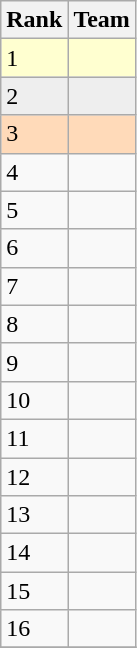<table class="wikitable">
<tr>
<th>Rank</th>
<th>Team</th>
</tr>
<tr style="background:#ffffd0">
<td>1</td>
<td></td>
</tr>
<tr style="background:#eeeeee">
<td>2</td>
<td></td>
</tr>
<tr style="background:#FFDAB9">
<td>3</td>
<td></td>
</tr>
<tr>
<td>4</td>
<td></td>
</tr>
<tr>
<td>5</td>
<td></td>
</tr>
<tr>
<td>6</td>
<td></td>
</tr>
<tr>
<td>7</td>
<td></td>
</tr>
<tr>
<td>8</td>
<td></td>
</tr>
<tr>
<td>9</td>
<td></td>
</tr>
<tr>
<td>10</td>
<td></td>
</tr>
<tr>
<td>11</td>
<td></td>
</tr>
<tr>
<td>12</td>
<td></td>
</tr>
<tr>
<td>13</td>
<td></td>
</tr>
<tr>
<td>14</td>
<td></td>
</tr>
<tr>
<td>15</td>
<td></td>
</tr>
<tr>
<td>16</td>
<td></td>
</tr>
<tr>
</tr>
</table>
